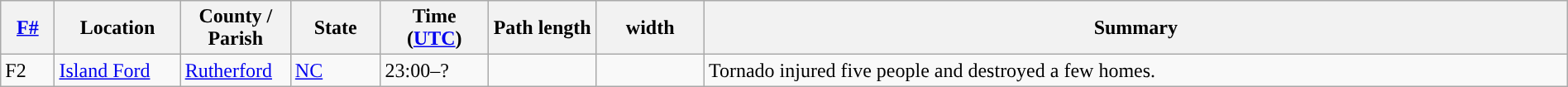<table class="wikitable sortable" style="width:100%;">
<tr>
<th scope="col"  style="width:3%; text-align:center;"><a href='#'>F#</a></th>
<th scope="col"  style="width:7%; text-align:center;" class="unsortable">Location</th>
<th scope="col"  style="width:6%; text-align:center;" class="unsortable">County / Parish</th>
<th scope="col"  style="width:5%; text-align:center;">State</th>
<th scope="col"  style="width:6%; text-align:center;">Time (<a href='#'>UTC</a>)</th>
<th scope="col"  style="width:6%; text-align:center;">Path length</th>
<th scope="col"  style="width:6%; text-align:center;"> width</th>
<th scope="col" class="unsortable" style="width:48%; text-align:center;">Summary</th>
</tr>
<tr>
<td>F2</td>
<td><a href='#'>Island Ford</a></td>
<td><a href='#'>Rutherford</a></td>
<td><a href='#'>NC</a></td>
<td>23:00–?</td>
<td></td>
<td></td>
<td>Tornado injured five people and destroyed a few homes.</td>
</tr>
</table>
